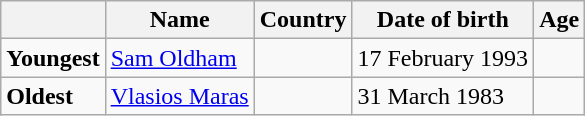<table class="wikitable">
<tr>
<th></th>
<th><strong>Name</strong></th>
<th><strong>Country</strong></th>
<th><strong>Date of birth</strong></th>
<th><strong>Age</strong></th>
</tr>
<tr>
<td><strong>Youngest</strong></td>
<td><a href='#'>Sam Oldham</a></td>
<td></td>
<td>17 February 1993</td>
<td></td>
</tr>
<tr>
<td><strong>Oldest</strong></td>
<td><a href='#'>Vlasios Maras</a></td>
<td></td>
<td>31 March 1983</td>
<td></td>
</tr>
</table>
